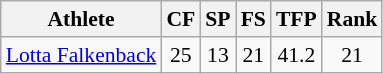<table class="wikitable" border="1" style="font-size:90%">
<tr>
<th>Athlete</th>
<th>CF</th>
<th>SP</th>
<th>FS</th>
<th>TFP</th>
<th>Rank</th>
</tr>
<tr align=center>
<td align=left><a href='#'>Lotta Falkenback</a></td>
<td>25</td>
<td>13</td>
<td>21</td>
<td>41.2</td>
<td>21</td>
</tr>
</table>
